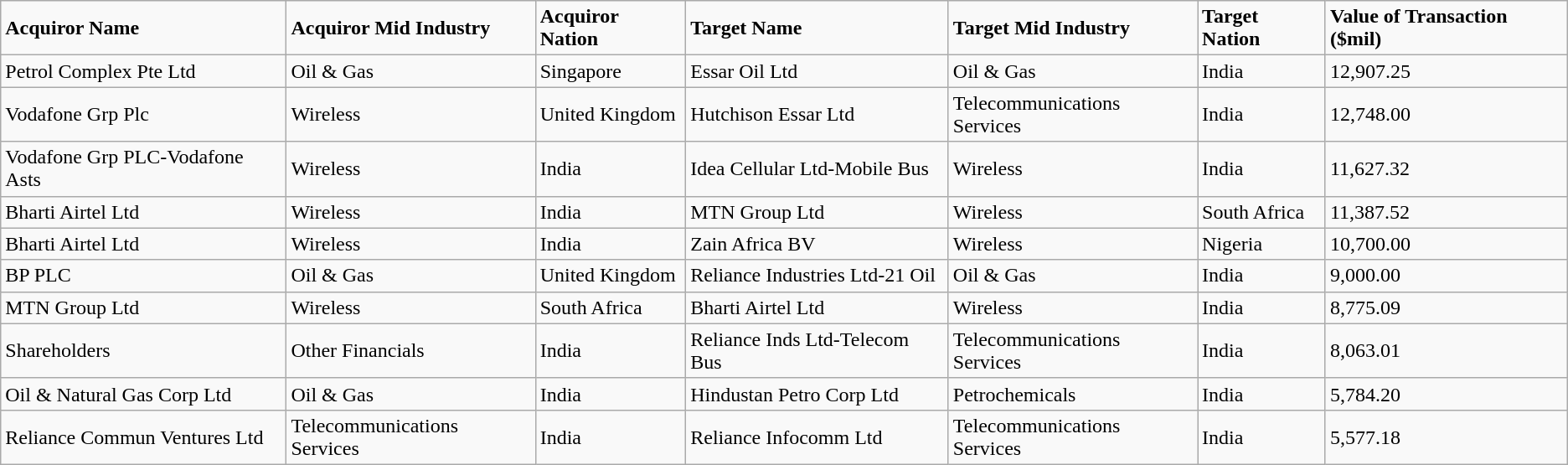<table class="wikitable">
<tr>
<td><strong>Acquiror Name</strong></td>
<td><strong>Acquiror Mid Industry</strong></td>
<td><strong>Acquiror Nation</strong></td>
<td><strong>Target Name</strong></td>
<td><strong>Target Mid Industry</strong></td>
<td><strong>Target Nation</strong></td>
<td><strong>Value of Transaction ($mil)</strong></td>
</tr>
<tr>
<td>Petrol Complex Pte Ltd</td>
<td>Oil & Gas</td>
<td>Singapore</td>
<td>Essar Oil Ltd</td>
<td>Oil & Gas</td>
<td>India</td>
<td>12,907.25</td>
</tr>
<tr>
<td>Vodafone Grp Plc</td>
<td>Wireless</td>
<td>United Kingdom</td>
<td>Hutchison Essar Ltd</td>
<td>Telecommunications Services</td>
<td>India</td>
<td>12,748.00</td>
</tr>
<tr>
<td>Vodafone Grp PLC-Vodafone Asts</td>
<td>Wireless</td>
<td>India</td>
<td>Idea Cellular Ltd-Mobile Bus</td>
<td>Wireless</td>
<td>India</td>
<td>11,627.32</td>
</tr>
<tr>
<td>Bharti Airtel Ltd</td>
<td>Wireless</td>
<td>India</td>
<td>MTN Group Ltd</td>
<td>Wireless</td>
<td>South Africa</td>
<td>11,387.52</td>
</tr>
<tr>
<td>Bharti Airtel Ltd</td>
<td>Wireless</td>
<td>India</td>
<td>Zain Africa BV</td>
<td>Wireless</td>
<td>Nigeria</td>
<td>10,700.00</td>
</tr>
<tr>
<td>BP PLC</td>
<td>Oil & Gas</td>
<td>United Kingdom</td>
<td>Reliance Industries Ltd-21 Oil</td>
<td>Oil & Gas</td>
<td>India</td>
<td>9,000.00</td>
</tr>
<tr>
<td>MTN Group Ltd</td>
<td>Wireless</td>
<td>South Africa</td>
<td>Bharti Airtel Ltd</td>
<td>Wireless</td>
<td>India</td>
<td>8,775.09</td>
</tr>
<tr>
<td>Shareholders</td>
<td>Other Financials</td>
<td>India</td>
<td>Reliance Inds Ltd-Telecom Bus</td>
<td>Telecommunications Services</td>
<td>India</td>
<td>8,063.01</td>
</tr>
<tr>
<td>Oil & Natural Gas Corp Ltd</td>
<td>Oil & Gas</td>
<td>India</td>
<td>Hindustan Petro Corp Ltd</td>
<td>Petrochemicals</td>
<td>India</td>
<td>5,784.20</td>
</tr>
<tr>
<td>Reliance Commun Ventures Ltd</td>
<td>Telecommunications Services</td>
<td>India</td>
<td>Reliance Infocomm Ltd</td>
<td>Telecommunications Services</td>
<td>India</td>
<td>5,577.18</td>
</tr>
</table>
